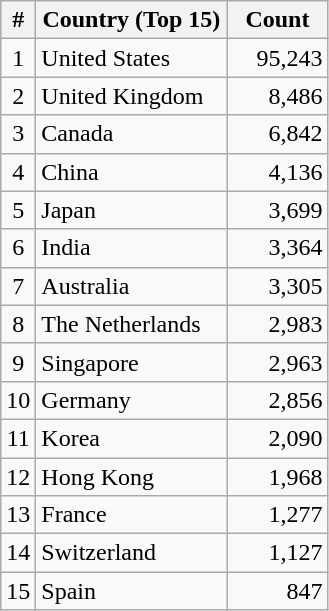<table class="wikitable">
<tr>
<th align=center>#</th>
<th scope="col" style="width: 120px;">Country (Top 15)</th>
<th scope="col" style="width: 60px;">Count</th>
</tr>
<tr>
<td align=center>1</td>
<td>United States</td>
<td align=right>95,243</td>
</tr>
<tr>
<td align=center>2</td>
<td>United Kingdom</td>
<td align=right>8,486</td>
</tr>
<tr>
<td align=center>3</td>
<td>Canada</td>
<td align=right>6,842</td>
</tr>
<tr>
<td align=center>4</td>
<td>China</td>
<td align=right>4,136</td>
</tr>
<tr>
<td align=center>5</td>
<td>Japan</td>
<td align=right>3,699</td>
</tr>
<tr>
<td align=center>6</td>
<td>India</td>
<td align=right>3,364</td>
</tr>
<tr>
<td align=center>7</td>
<td>Australia</td>
<td align=right>3,305</td>
</tr>
<tr>
<td align=center>8</td>
<td>The Netherlands</td>
<td align=right>2,983</td>
</tr>
<tr>
<td align=center>9</td>
<td>Singapore</td>
<td align=right>2,963</td>
</tr>
<tr>
<td align=center>10</td>
<td>Germany</td>
<td align=right>2,856</td>
</tr>
<tr>
<td align=center>11</td>
<td>Korea</td>
<td align=right>2,090</td>
</tr>
<tr>
<td align=center>12</td>
<td>Hong Kong</td>
<td align=right>1,968</td>
</tr>
<tr>
<td align=center>13</td>
<td>France</td>
<td align=right>1,277</td>
</tr>
<tr>
<td align=center>14</td>
<td>Switzerland</td>
<td align=right>1,127</td>
</tr>
<tr>
<td align=center>15</td>
<td>Spain</td>
<td align=right>847</td>
</tr>
</table>
